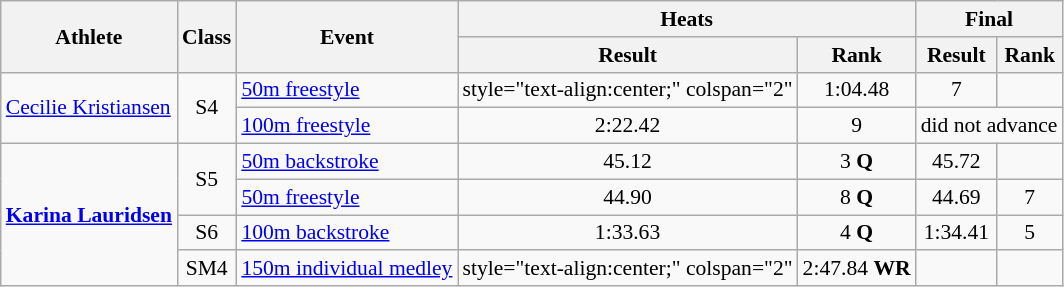<table class=wikitable style="font-size:90%">
<tr>
<th rowspan="2">Athlete</th>
<th rowspan="2">Class</th>
<th rowspan="2">Event</th>
<th colspan="2">Heats</th>
<th colspan="2">Final</th>
</tr>
<tr>
<th>Result</th>
<th>Rank</th>
<th>Result</th>
<th>Rank</th>
</tr>
<tr>
<td rowspan="2"><a href='#'>Cecilie Kristiansen</a></td>
<td rowspan="2" style="text-align:center;">S4</td>
<td><a href='#'>50m freestyle</a></td>
<td>style="text-align:center;" colspan="2" </td>
<td style="text-align:center;">1:04.48</td>
<td style="text-align:center;">7</td>
</tr>
<tr>
<td><a href='#'>100m freestyle</a></td>
<td style="text-align:center;">2:22.42</td>
<td style="text-align:center;">9</td>
<td style="text-align:center;" colspan="2">did not advance</td>
</tr>
<tr>
<td rowspan="4"><strong><a href='#'>Karina Lauridsen</a></strong></td>
<td rowspan="2" style="text-align:center;">S5</td>
<td><a href='#'>50m backstroke</a></td>
<td style="text-align:center;">45.12</td>
<td style="text-align:center;">3 <strong>Q</strong></td>
<td style="text-align:center;">45.72</td>
<td style="text-align:center;"></td>
</tr>
<tr>
<td><a href='#'>50m freestyle</a></td>
<td style="text-align:center;">44.90</td>
<td style="text-align:center;">8 <strong>Q</strong></td>
<td style="text-align:center;">44.69</td>
<td style="text-align:center;">7</td>
</tr>
<tr>
<td style="text-align:center;">S6</td>
<td><a href='#'>100m backstroke</a></td>
<td style="text-align:center;">1:33.63</td>
<td style="text-align:center;">4 <strong>Q</strong></td>
<td style="text-align:center;">1:34.41</td>
<td style="text-align:center;">5</td>
</tr>
<tr>
<td style="text-align:center;">SM4</td>
<td><a href='#'>150m individual medley</a></td>
<td>style="text-align:center;" colspan="2" </td>
<td style="text-align:center;">2:47.84 <strong>WR</strong></td>
<td style="text-align:center;"></td>
</tr>
</table>
